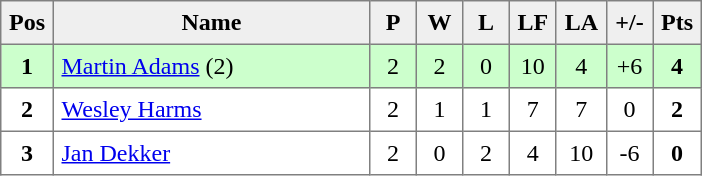<table style=border-collapse:collapse border=1 cellspacing=0 cellpadding=5>
<tr align=center bgcolor=#efefef>
<th width=20>Pos</th>
<th width=200>Name</th>
<th width=20>P</th>
<th width=20>W</th>
<th width=20>L</th>
<th width=20>LF</th>
<th width=20>LA</th>
<th width=20>+/-</th>
<th width=20>Pts</th>
</tr>
<tr align=center style="background: #ccffcc;">
<td><strong>1</strong></td>
<td align="left"> <a href='#'>Martin Adams</a> (2)</td>
<td>2</td>
<td>2</td>
<td>0</td>
<td>10</td>
<td>4</td>
<td>+6</td>
<td><strong>4</strong></td>
</tr>
<tr align=center>
<td><strong>2</strong></td>
<td align="left"> <a href='#'>Wesley Harms</a></td>
<td>2</td>
<td>1</td>
<td>1</td>
<td>7</td>
<td>7</td>
<td>0</td>
<td><strong>2</strong></td>
</tr>
<tr align=center>
<td><strong>3</strong></td>
<td align="left"> <a href='#'>Jan Dekker</a></td>
<td>2</td>
<td>0</td>
<td>2</td>
<td>4</td>
<td>10</td>
<td>-6</td>
<td><strong>0</strong></td>
</tr>
</table>
